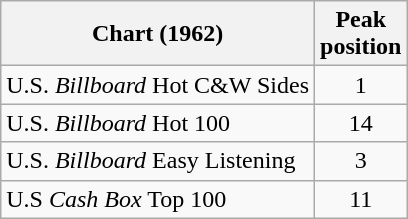<table class="wikitable sortable">
<tr>
<th align="left">Chart (1962)</th>
<th align="center">Peak<br>position</th>
</tr>
<tr>
<td align="left">U.S. <em>Billboard</em> Hot C&W Sides</td>
<td align="center">1</td>
</tr>
<tr>
<td align="left">U.S. <em>Billboard</em> Hot 100</td>
<td align="center">14</td>
</tr>
<tr>
<td align="left">U.S. <em>Billboard</em> Easy Listening</td>
<td align="center">3</td>
</tr>
<tr>
<td>U.S <em>Cash Box</em> Top 100</td>
<td align="center">11</td>
</tr>
</table>
